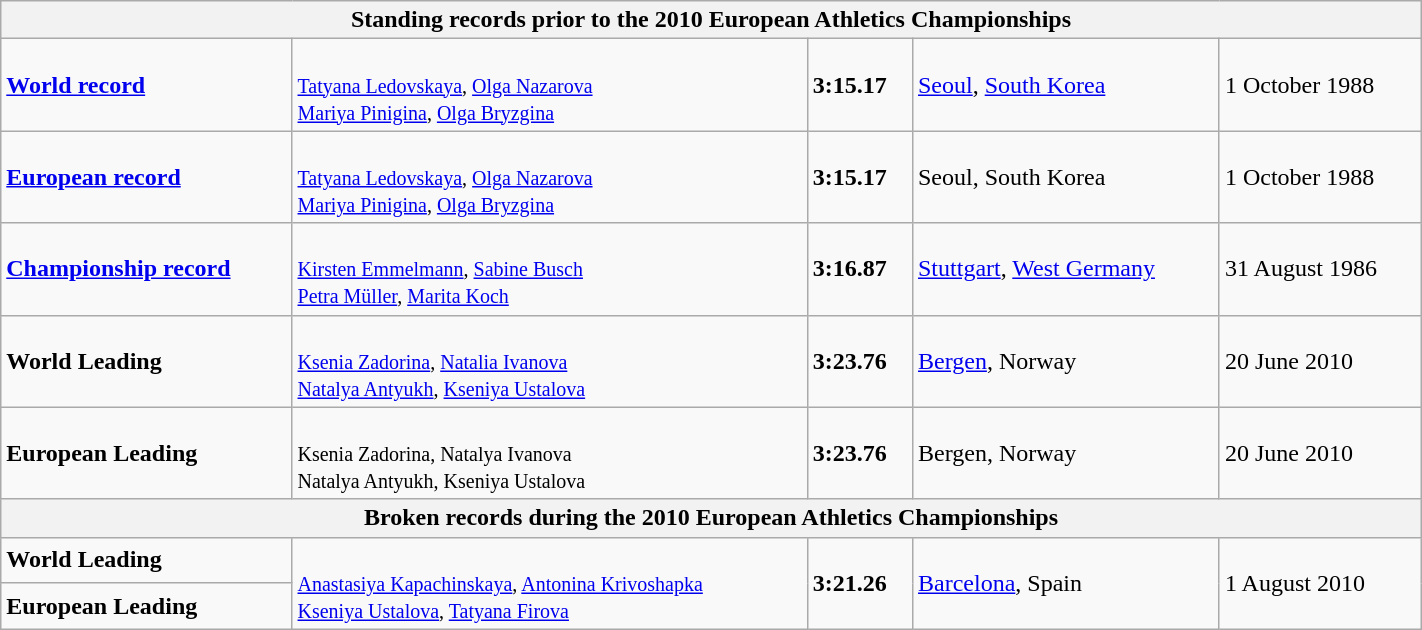<table class="wikitable" width=75%>
<tr>
<th colspan="5">Standing records prior to the 2010 European Athletics Championships</th>
</tr>
<tr>
<td><strong><a href='#'>World record</a></strong></td>
<td><br><small><a href='#'>Tatyana Ledovskaya</a>, <a href='#'>Olga Nazarova</a><br><a href='#'>Mariya Pinigina</a>, <a href='#'>Olga Bryzgina</a></small></td>
<td><strong>3:15.17</strong></td>
<td><a href='#'>Seoul</a>, <a href='#'>South Korea</a></td>
<td>1 October 1988</td>
</tr>
<tr>
<td><strong><a href='#'>European record</a></strong></td>
<td><br><small><a href='#'>Tatyana Ledovskaya</a>, <a href='#'>Olga Nazarova</a><br><a href='#'>Mariya Pinigina</a>, <a href='#'>Olga Bryzgina</a></small></td>
<td><strong>3:15.17</strong></td>
<td>Seoul, South Korea</td>
<td>1 October 1988</td>
</tr>
<tr>
<td><strong><a href='#'>Championship record</a></strong></td>
<td><br><small><a href='#'>Kirsten Emmelmann</a>, <a href='#'>Sabine Busch</a><br><a href='#'>Petra Müller</a>, <a href='#'>Marita Koch</a></small></td>
<td><strong>3:16.87</strong></td>
<td><a href='#'>Stuttgart</a>, <a href='#'>West Germany</a></td>
<td>31 August 1986</td>
</tr>
<tr>
<td><strong>World Leading</strong></td>
<td><br><small><a href='#'>Ksenia Zadorina</a>, <a href='#'>Natalia Ivanova</a><br><a href='#'>Natalya Antyukh</a>, <a href='#'>Kseniya Ustalova</a></small></td>
<td><strong>3:23.76</strong></td>
<td><a href='#'>Bergen</a>, Norway</td>
<td>20 June 2010</td>
</tr>
<tr>
<td><strong>European Leading</strong></td>
<td><br><small>Ksenia Zadorina, Natalya Ivanova<br>Natalya Antyukh, Kseniya Ustalova</small></td>
<td><strong>3:23.76</strong></td>
<td>Bergen, Norway</td>
<td>20 June 2010</td>
</tr>
<tr>
<th colspan="5">Broken records during the 2010 European Athletics Championships</th>
</tr>
<tr>
<td><strong>World Leading</strong></td>
<td rowspan="2"><br><small><a href='#'>Anastasiya Kapachinskaya</a>, <a href='#'>Antonina Krivoshapka</a><br><a href='#'>Kseniya Ustalova</a>, <a href='#'>Tatyana Firova</a></small></td>
<td rowspan="2"><strong>3:21.26</strong></td>
<td rowspan="2"><a href='#'>Barcelona</a>, Spain</td>
<td rowspan="2">1 August 2010</td>
</tr>
<tr>
<td><strong>European Leading</strong></td>
</tr>
</table>
